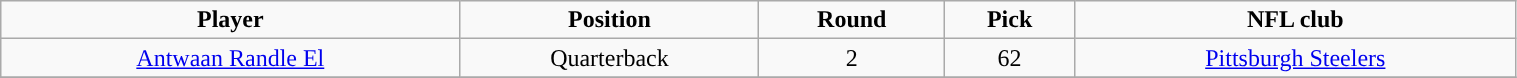<table class="wikitable" width="80%">
<tr align="center">
<td><strong>Player</strong></td>
<td><strong>Position</strong></td>
<td><strong>Round</strong></td>
<td><strong>Pick</strong></td>
<td><strong>NFL club</strong></td>
</tr>
<tr align="center" bgcolor="">
<td><a href='#'>Antwaan Randle El</a></td>
<td>Quarterback</td>
<td>2</td>
<td>62</td>
<td><a href='#'>Pittsburgh Steelers</a></td>
</tr>
<tr align="center" bgcolor="">
</tr>
</table>
